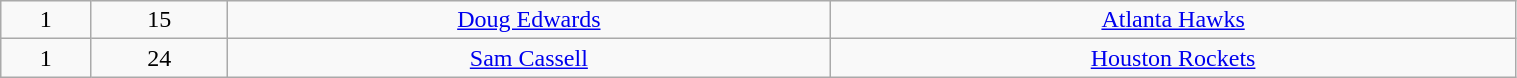<table class="wikitable" style="width:80%;">
<tr style="text-align:center;" bgcolor="">
<td>1</td>
<td>15</td>
<td><a href='#'>Doug Edwards</a></td>
<td><a href='#'>Atlanta Hawks</a></td>
</tr>
<tr style="text-align:center;" bgcolor="">
<td>1</td>
<td>24</td>
<td><a href='#'>Sam Cassell</a></td>
<td><a href='#'>Houston Rockets</a></td>
</tr>
</table>
